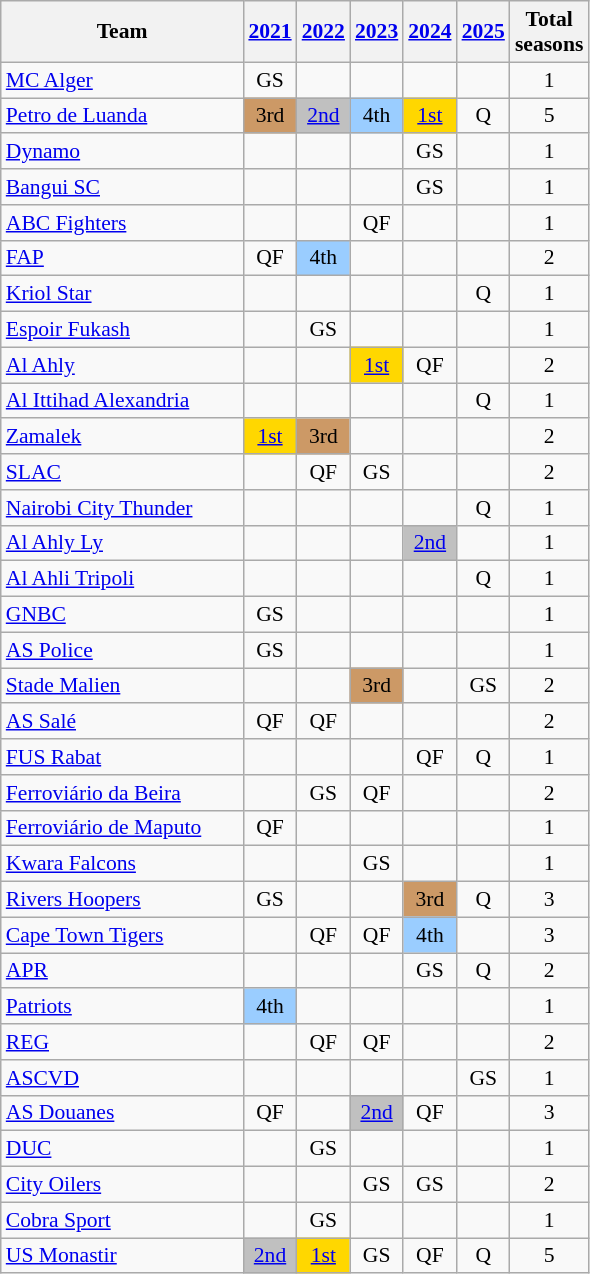<table class="wikitable" style="text-align:center; font-size:90%;">
<tr>
<th style="width:155px;">Team</th>
<th width=25><a href='#'>2021</a></th>
<th width=25><a href='#'>2022</a></th>
<th width=25><a href='#'>2023</a></th>
<th width=25><a href='#'>2024</a></th>
<th width=25><a href='#'>2025</a></th>
<th>Total<br>seasons</th>
</tr>
<tr>
<td align=left> <a href='#'>MC Alger</a></td>
<td>GS</td>
<td></td>
<td></td>
<td></td>
<td></td>
<td>1</td>
</tr>
<tr>
<td align=left> <a href='#'>Petro de Luanda</a></td>
<td style="background-color:#CC9966;">3rd</td>
<td style="background-color:silver;"><a href='#'>2nd</a></td>
<td style="background-color:#9acdff">4th</td>
<td bgcolor=gold><a href='#'>1st</a></td>
<td>Q</td>
<td>5</td>
</tr>
<tr>
<td align="left"> <a href='#'>Dynamo</a></td>
<td></td>
<td></td>
<td></td>
<td>GS</td>
<td></td>
<td>1</td>
</tr>
<tr>
<td align="left"> <a href='#'>Bangui SC</a></td>
<td></td>
<td></td>
<td></td>
<td>GS</td>
<td></td>
<td>1</td>
</tr>
<tr>
<td align=left> <a href='#'>ABC Fighters</a></td>
<td></td>
<td></td>
<td>QF</td>
<td></td>
<td></td>
<td>1</td>
</tr>
<tr>
<td align="left"> <a href='#'>FAP</a></td>
<td>QF</td>
<td style="background-color:#9acdff">4th</td>
<td></td>
<td></td>
<td></td>
<td>2</td>
</tr>
<tr>
<td align="left"> <a href='#'>Kriol Star</a></td>
<td></td>
<td></td>
<td></td>
<td></td>
<td>Q</td>
<td>1</td>
</tr>
<tr>
<td align=left> <a href='#'>Espoir Fukash</a></td>
<td></td>
<td>GS</td>
<td></td>
<td></td>
<td></td>
<td>1</td>
</tr>
<tr>
<td align=left> <a href='#'>Al Ahly</a></td>
<td></td>
<td></td>
<td bgcolor="gold"><a href='#'>1st</a></td>
<td>QF</td>
<td></td>
<td>2</td>
</tr>
<tr>
<td align="left"> <a href='#'>Al Ittihad Alexandria</a></td>
<td></td>
<td></td>
<td></td>
<td></td>
<td>Q</td>
<td>1</td>
</tr>
<tr>
<td align="left"> <a href='#'>Zamalek</a></td>
<td bgcolor="gold"><a href='#'>1st</a></td>
<td style="background-color:#CC9966">3rd</td>
<td></td>
<td></td>
<td></td>
<td>2</td>
</tr>
<tr>
<td align="left"> <a href='#'>SLAC</a></td>
<td></td>
<td>QF</td>
<td>GS</td>
<td></td>
<td></td>
<td>2</td>
</tr>
<tr>
<td align="left"> <a href='#'>Nairobi City Thunder</a></td>
<td></td>
<td></td>
<td></td>
<td></td>
<td>Q</td>
<td>1</td>
</tr>
<tr>
<td align="left"> <a href='#'>Al Ahly Ly</a></td>
<td></td>
<td></td>
<td></td>
<td bgcolor=silver><a href='#'>2nd</a></td>
<td></td>
<td>1</td>
</tr>
<tr>
<td align="left"> <a href='#'>Al Ahli Tripoli</a></td>
<td></td>
<td></td>
<td></td>
<td></td>
<td>Q</td>
<td>1</td>
</tr>
<tr>
<td align="left"> <a href='#'>GNBC</a></td>
<td>GS</td>
<td></td>
<td></td>
<td></td>
<td></td>
<td>1</td>
</tr>
<tr>
<td align="left"> <a href='#'>AS Police</a></td>
<td>GS</td>
<td></td>
<td></td>
<td></td>
<td></td>
<td>1</td>
</tr>
<tr>
<td align="left"> <a href='#'>Stade Malien</a></td>
<td></td>
<td></td>
<td style="background-color:#CC9966">3rd</td>
<td></td>
<td>GS</td>
<td>2</td>
</tr>
<tr>
<td align="left"> <a href='#'>AS Salé</a></td>
<td>QF</td>
<td>QF</td>
<td></td>
<td></td>
<td></td>
<td>2</td>
</tr>
<tr>
<td align="left"> <a href='#'>FUS Rabat</a></td>
<td></td>
<td></td>
<td></td>
<td>QF</td>
<td>Q</td>
<td>1</td>
</tr>
<tr>
<td align="left"> <a href='#'>Ferroviário da Beira</a></td>
<td></td>
<td>GS</td>
<td>QF</td>
<td></td>
<td></td>
<td>2</td>
</tr>
<tr>
<td align="left"> <a href='#'>Ferroviário de Maputo</a></td>
<td>QF</td>
<td></td>
<td></td>
<td></td>
<td></td>
<td>1</td>
</tr>
<tr>
<td align="left"> <a href='#'>Kwara Falcons</a></td>
<td></td>
<td></td>
<td>GS</td>
<td></td>
<td></td>
<td>1</td>
</tr>
<tr>
<td align="left"> <a href='#'>Rivers Hoopers</a></td>
<td>GS</td>
<td></td>
<td></td>
<td style="background-color:#CC9966">3rd</td>
<td>Q</td>
<td>3</td>
</tr>
<tr>
<td align="left"> <a href='#'>Cape Town Tigers</a></td>
<td></td>
<td>QF</td>
<td>QF</td>
<td style="background-color:#9acdff">4th</td>
<td></td>
<td>3</td>
</tr>
<tr>
<td align="left"> <a href='#'>APR</a></td>
<td></td>
<td></td>
<td></td>
<td>GS</td>
<td>Q</td>
<td>2</td>
</tr>
<tr>
<td align="left"> <a href='#'>Patriots</a></td>
<td style="background-color:#9acdff">4th</td>
<td></td>
<td></td>
<td></td>
<td></td>
<td>1</td>
</tr>
<tr>
<td align="left"> <a href='#'>REG</a></td>
<td></td>
<td>QF</td>
<td>QF</td>
<td></td>
<td></td>
<td>2</td>
</tr>
<tr>
<td align="left"> <a href='#'>ASCVD</a></td>
<td></td>
<td></td>
<td></td>
<td></td>
<td>GS</td>
<td>1</td>
</tr>
<tr>
<td align="left"> <a href='#'>AS Douanes</a></td>
<td>QF</td>
<td></td>
<td style="background-color:silver"><a href='#'>2nd</a></td>
<td>QF</td>
<td></td>
<td>3</td>
</tr>
<tr>
<td align="left"> <a href='#'>DUC</a></td>
<td></td>
<td>GS</td>
<td></td>
<td></td>
<td></td>
<td>1</td>
</tr>
<tr>
<td align="left"> <a href='#'>City Oilers</a></td>
<td></td>
<td></td>
<td>GS</td>
<td>GS</td>
<td></td>
<td>2</td>
</tr>
<tr>
<td align="left"> <a href='#'>Cobra Sport</a></td>
<td></td>
<td>GS</td>
<td></td>
<td></td>
<td></td>
<td>1</td>
</tr>
<tr>
<td align="left"> <a href='#'>US Monastir</a></td>
<td style="background-color:silver"><a href='#'>2nd</a></td>
<td style="background-color:gold;"><a href='#'>1st</a></td>
<td>GS</td>
<td>QF</td>
<td>Q</td>
<td>5</td>
</tr>
</table>
